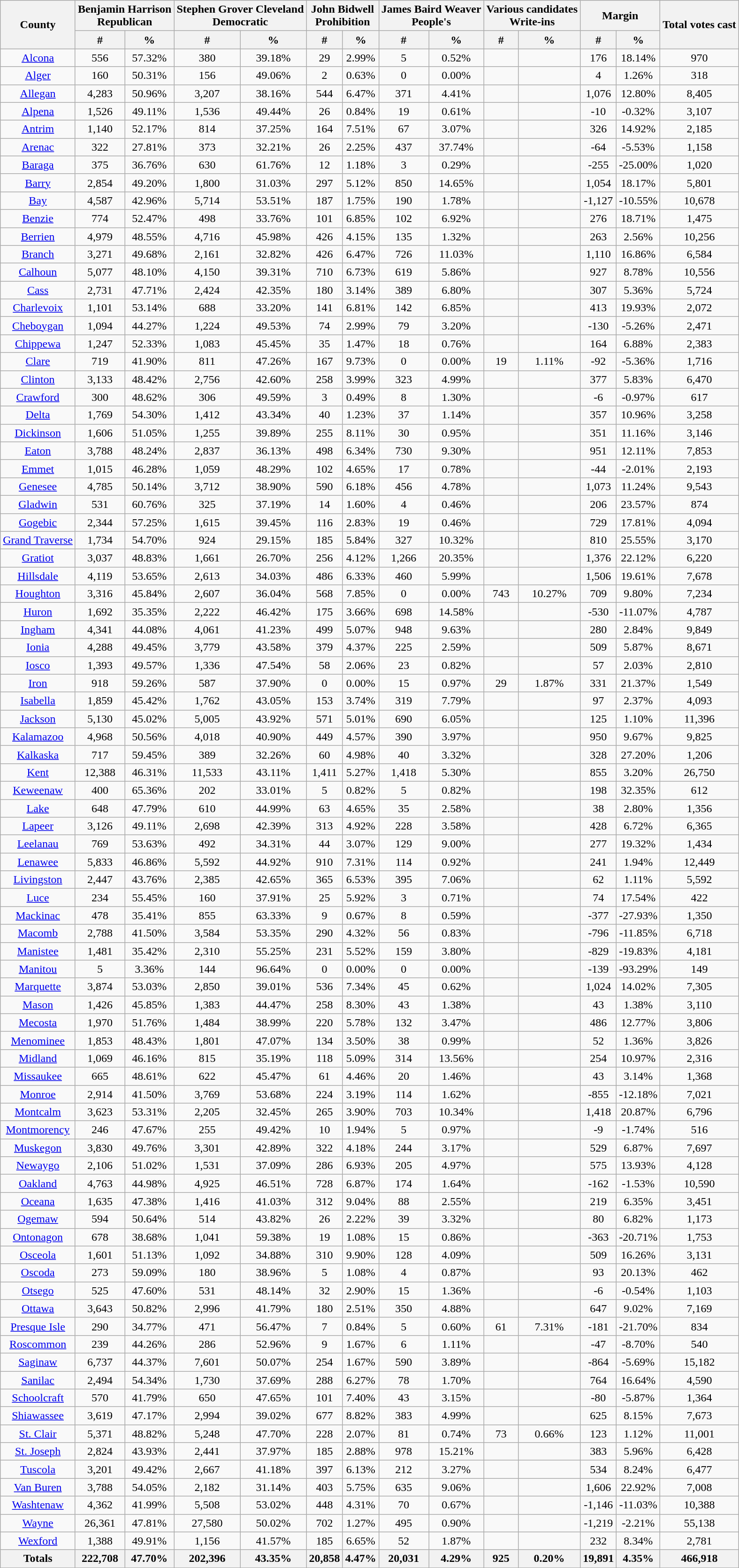<table class="wikitable sortable">
<tr>
<th colspan="1" rowspan="2">County</th>
<th style="text-align:center;" colspan="2">Benjamin Harrison<br>Republican</th>
<th style="text-align:center;" colspan="2">Stephen Grover Cleveland<br>Democratic</th>
<th style="text-align:center;" colspan="2">John Bidwell<br>Prohibition</th>
<th style="text-align:center;" colspan="2">James Baird Weaver<br>People's</th>
<th style="text-align:center;" colspan="2">Various candidates<br>Write-ins</th>
<th style="text-align:center;" colspan="2">Margin</th>
<th colspan="1" rowspan="2" style="text-align:center;">Total votes cast</th>
</tr>
<tr>
<th style="text-align:center;" data-sort-type="number">#</th>
<th style="text-align:center;" data-sort-type="number">%</th>
<th style="text-align:center;" data-sort-type="number">#</th>
<th style="text-align:center;" data-sort-type="number">%</th>
<th style="text-align:center;" data-sort-type="number">#</th>
<th style="text-align:center;" data-sort-type="number">%</th>
<th style="text-align:center;" data-sort-type="number">#</th>
<th style="text-align:center;" data-sort-type="number">%</th>
<th style="text-align:center;" data-sort-type="number">#</th>
<th style="text-align:center;" data-sort-type="number">%</th>
<th style="text-align:center;" data-sort-type="number">#</th>
<th style="text-align:center;" data-sort-type="number">%</th>
</tr>
<tr style="text-align:center;">
<td><a href='#'>Alcona</a></td>
<td>556</td>
<td>57.32%</td>
<td>380</td>
<td>39.18%</td>
<td>29</td>
<td>2.99%</td>
<td>5</td>
<td>0.52%</td>
<td></td>
<td></td>
<td>176</td>
<td>18.14%</td>
<td>970</td>
</tr>
<tr style="text-align:center;">
<td><a href='#'>Alger</a></td>
<td>160</td>
<td>50.31%</td>
<td>156</td>
<td>49.06%</td>
<td>2</td>
<td>0.63%</td>
<td>0</td>
<td>0.00%</td>
<td></td>
<td></td>
<td>4</td>
<td>1.26%</td>
<td>318</td>
</tr>
<tr style="text-align:center;">
<td><a href='#'>Allegan</a></td>
<td>4,283</td>
<td>50.96%</td>
<td>3,207</td>
<td>38.16%</td>
<td>544</td>
<td>6.47%</td>
<td>371</td>
<td>4.41%</td>
<td></td>
<td></td>
<td>1,076</td>
<td>12.80%</td>
<td>8,405</td>
</tr>
<tr style="text-align:center;">
<td><a href='#'>Alpena</a></td>
<td>1,526</td>
<td>49.11%</td>
<td>1,536</td>
<td>49.44%</td>
<td>26</td>
<td>0.84%</td>
<td>19</td>
<td>0.61%</td>
<td></td>
<td></td>
<td>-10</td>
<td>-0.32%</td>
<td>3,107</td>
</tr>
<tr style="text-align:center;">
<td><a href='#'>Antrim</a></td>
<td>1,140</td>
<td>52.17%</td>
<td>814</td>
<td>37.25%</td>
<td>164</td>
<td>7.51%</td>
<td>67</td>
<td>3.07%</td>
<td></td>
<td></td>
<td>326</td>
<td>14.92%</td>
<td>2,185</td>
</tr>
<tr style="text-align:center;">
<td><a href='#'>Arenac</a></td>
<td>322</td>
<td>27.81%</td>
<td>373</td>
<td>32.21%</td>
<td>26</td>
<td>2.25%</td>
<td>437</td>
<td>37.74%</td>
<td></td>
<td></td>
<td>-64</td>
<td>-5.53%</td>
<td>1,158</td>
</tr>
<tr style="text-align:center;">
<td><a href='#'>Baraga</a></td>
<td>375</td>
<td>36.76%</td>
<td>630</td>
<td>61.76%</td>
<td>12</td>
<td>1.18%</td>
<td>3</td>
<td>0.29%</td>
<td></td>
<td></td>
<td>-255</td>
<td>-25.00%</td>
<td>1,020</td>
</tr>
<tr style="text-align:center;">
<td><a href='#'>Barry</a></td>
<td>2,854</td>
<td>49.20%</td>
<td>1,800</td>
<td>31.03%</td>
<td>297</td>
<td>5.12%</td>
<td>850</td>
<td>14.65%</td>
<td></td>
<td></td>
<td>1,054</td>
<td>18.17%</td>
<td>5,801</td>
</tr>
<tr style="text-align:center;">
<td><a href='#'>Bay</a></td>
<td>4,587</td>
<td>42.96%</td>
<td>5,714</td>
<td>53.51%</td>
<td>187</td>
<td>1.75%</td>
<td>190</td>
<td>1.78%</td>
<td></td>
<td></td>
<td>-1,127</td>
<td>-10.55%</td>
<td>10,678</td>
</tr>
<tr style="text-align:center;">
<td><a href='#'>Benzie</a></td>
<td>774</td>
<td>52.47%</td>
<td>498</td>
<td>33.76%</td>
<td>101</td>
<td>6.85%</td>
<td>102</td>
<td>6.92%</td>
<td></td>
<td></td>
<td>276</td>
<td>18.71%</td>
<td>1,475</td>
</tr>
<tr style="text-align:center;">
<td><a href='#'>Berrien</a></td>
<td>4,979</td>
<td>48.55%</td>
<td>4,716</td>
<td>45.98%</td>
<td>426</td>
<td>4.15%</td>
<td>135</td>
<td>1.32%</td>
<td></td>
<td></td>
<td>263</td>
<td>2.56%</td>
<td>10,256</td>
</tr>
<tr style="text-align:center;">
<td><a href='#'>Branch</a></td>
<td>3,271</td>
<td>49.68%</td>
<td>2,161</td>
<td>32.82%</td>
<td>426</td>
<td>6.47%</td>
<td>726</td>
<td>11.03%</td>
<td></td>
<td></td>
<td>1,110</td>
<td>16.86%</td>
<td>6,584</td>
</tr>
<tr style="text-align:center;">
<td><a href='#'>Calhoun</a></td>
<td>5,077</td>
<td>48.10%</td>
<td>4,150</td>
<td>39.31%</td>
<td>710</td>
<td>6.73%</td>
<td>619</td>
<td>5.86%</td>
<td></td>
<td></td>
<td>927</td>
<td>8.78%</td>
<td>10,556</td>
</tr>
<tr style="text-align:center;">
<td><a href='#'>Cass</a></td>
<td>2,731</td>
<td>47.71%</td>
<td>2,424</td>
<td>42.35%</td>
<td>180</td>
<td>3.14%</td>
<td>389</td>
<td>6.80%</td>
<td></td>
<td></td>
<td>307</td>
<td>5.36%</td>
<td>5,724</td>
</tr>
<tr style="text-align:center;">
<td><a href='#'>Charlevoix</a></td>
<td>1,101</td>
<td>53.14%</td>
<td>688</td>
<td>33.20%</td>
<td>141</td>
<td>6.81%</td>
<td>142</td>
<td>6.85%</td>
<td></td>
<td></td>
<td>413</td>
<td>19.93%</td>
<td>2,072</td>
</tr>
<tr style="text-align:center;">
<td><a href='#'>Cheboygan</a></td>
<td>1,094</td>
<td>44.27%</td>
<td>1,224</td>
<td>49.53%</td>
<td>74</td>
<td>2.99%</td>
<td>79</td>
<td>3.20%</td>
<td></td>
<td></td>
<td>-130</td>
<td>-5.26%</td>
<td>2,471</td>
</tr>
<tr style="text-align:center;">
<td><a href='#'>Chippewa</a></td>
<td>1,247</td>
<td>52.33%</td>
<td>1,083</td>
<td>45.45%</td>
<td>35</td>
<td>1.47%</td>
<td>18</td>
<td>0.76%</td>
<td></td>
<td></td>
<td>164</td>
<td>6.88%</td>
<td>2,383</td>
</tr>
<tr style="text-align:center;">
<td><a href='#'>Clare</a></td>
<td>719</td>
<td>41.90%</td>
<td>811</td>
<td>47.26%</td>
<td>167</td>
<td>9.73%</td>
<td>0</td>
<td>0.00%</td>
<td>19</td>
<td>1.11%</td>
<td>-92</td>
<td>-5.36%</td>
<td>1,716</td>
</tr>
<tr style="text-align:center;">
<td><a href='#'>Clinton</a></td>
<td>3,133</td>
<td>48.42%</td>
<td>2,756</td>
<td>42.60%</td>
<td>258</td>
<td>3.99%</td>
<td>323</td>
<td>4.99%</td>
<td></td>
<td></td>
<td>377</td>
<td>5.83%</td>
<td>6,470</td>
</tr>
<tr style="text-align:center;">
<td><a href='#'>Crawford</a></td>
<td>300</td>
<td>48.62%</td>
<td>306</td>
<td>49.59%</td>
<td>3</td>
<td>0.49%</td>
<td>8</td>
<td>1.30%</td>
<td></td>
<td></td>
<td>-6</td>
<td>-0.97%</td>
<td>617</td>
</tr>
<tr style="text-align:center;">
<td><a href='#'>Delta</a></td>
<td>1,769</td>
<td>54.30%</td>
<td>1,412</td>
<td>43.34%</td>
<td>40</td>
<td>1.23%</td>
<td>37</td>
<td>1.14%</td>
<td></td>
<td></td>
<td>357</td>
<td>10.96%</td>
<td>3,258</td>
</tr>
<tr style="text-align:center;">
<td><a href='#'>Dickinson</a></td>
<td>1,606</td>
<td>51.05%</td>
<td>1,255</td>
<td>39.89%</td>
<td>255</td>
<td>8.11%</td>
<td>30</td>
<td>0.95%</td>
<td></td>
<td></td>
<td>351</td>
<td>11.16%</td>
<td>3,146</td>
</tr>
<tr style="text-align:center;">
<td><a href='#'>Eaton</a></td>
<td>3,788</td>
<td>48.24%</td>
<td>2,837</td>
<td>36.13%</td>
<td>498</td>
<td>6.34%</td>
<td>730</td>
<td>9.30%</td>
<td></td>
<td></td>
<td>951</td>
<td>12.11%</td>
<td>7,853</td>
</tr>
<tr style="text-align:center;">
<td><a href='#'>Emmet</a></td>
<td>1,015</td>
<td>46.28%</td>
<td>1,059</td>
<td>48.29%</td>
<td>102</td>
<td>4.65%</td>
<td>17</td>
<td>0.78%</td>
<td></td>
<td></td>
<td>-44</td>
<td>-2.01%</td>
<td>2,193</td>
</tr>
<tr style="text-align:center;">
<td><a href='#'>Genesee</a></td>
<td>4,785</td>
<td>50.14%</td>
<td>3,712</td>
<td>38.90%</td>
<td>590</td>
<td>6.18%</td>
<td>456</td>
<td>4.78%</td>
<td></td>
<td></td>
<td>1,073</td>
<td>11.24%</td>
<td>9,543</td>
</tr>
<tr style="text-align:center;">
<td><a href='#'>Gladwin</a></td>
<td>531</td>
<td>60.76%</td>
<td>325</td>
<td>37.19%</td>
<td>14</td>
<td>1.60%</td>
<td>4</td>
<td>0.46%</td>
<td></td>
<td></td>
<td>206</td>
<td>23.57%</td>
<td>874</td>
</tr>
<tr style="text-align:center;">
<td><a href='#'>Gogebic</a></td>
<td>2,344</td>
<td>57.25%</td>
<td>1,615</td>
<td>39.45%</td>
<td>116</td>
<td>2.83%</td>
<td>19</td>
<td>0.46%</td>
<td></td>
<td></td>
<td>729</td>
<td>17.81%</td>
<td>4,094</td>
</tr>
<tr style="text-align:center;">
<td><a href='#'>Grand Traverse</a></td>
<td>1,734</td>
<td>54.70%</td>
<td>924</td>
<td>29.15%</td>
<td>185</td>
<td>5.84%</td>
<td>327</td>
<td>10.32%</td>
<td></td>
<td></td>
<td>810</td>
<td>25.55%</td>
<td>3,170</td>
</tr>
<tr style="text-align:center;">
<td><a href='#'>Gratiot</a></td>
<td>3,037</td>
<td>48.83%</td>
<td>1,661</td>
<td>26.70%</td>
<td>256</td>
<td>4.12%</td>
<td>1,266</td>
<td>20.35%</td>
<td></td>
<td></td>
<td>1,376</td>
<td>22.12%</td>
<td>6,220</td>
</tr>
<tr style="text-align:center;">
<td><a href='#'>Hillsdale</a></td>
<td>4,119</td>
<td>53.65%</td>
<td>2,613</td>
<td>34.03%</td>
<td>486</td>
<td>6.33%</td>
<td>460</td>
<td>5.99%</td>
<td></td>
<td></td>
<td>1,506</td>
<td>19.61%</td>
<td>7,678</td>
</tr>
<tr style="text-align:center;">
<td><a href='#'>Houghton</a></td>
<td>3,316</td>
<td>45.84%</td>
<td>2,607</td>
<td>36.04%</td>
<td>568</td>
<td>7.85%</td>
<td>0</td>
<td>0.00%</td>
<td>743</td>
<td>10.27%</td>
<td>709</td>
<td>9.80%</td>
<td>7,234</td>
</tr>
<tr style="text-align:center;">
<td><a href='#'>Huron</a></td>
<td>1,692</td>
<td>35.35%</td>
<td>2,222</td>
<td>46.42%</td>
<td>175</td>
<td>3.66%</td>
<td>698</td>
<td>14.58%</td>
<td></td>
<td></td>
<td>-530</td>
<td>-11.07%</td>
<td>4,787</td>
</tr>
<tr style="text-align:center;">
<td><a href='#'>Ingham</a></td>
<td>4,341</td>
<td>44.08%</td>
<td>4,061</td>
<td>41.23%</td>
<td>499</td>
<td>5.07%</td>
<td>948</td>
<td>9.63%</td>
<td></td>
<td></td>
<td>280</td>
<td>2.84%</td>
<td>9,849</td>
</tr>
<tr style="text-align:center;">
<td><a href='#'>Ionia</a></td>
<td>4,288</td>
<td>49.45%</td>
<td>3,779</td>
<td>43.58%</td>
<td>379</td>
<td>4.37%</td>
<td>225</td>
<td>2.59%</td>
<td></td>
<td></td>
<td>509</td>
<td>5.87%</td>
<td>8,671</td>
</tr>
<tr style="text-align:center;">
<td><a href='#'>Iosco</a></td>
<td>1,393</td>
<td>49.57%</td>
<td>1,336</td>
<td>47.54%</td>
<td>58</td>
<td>2.06%</td>
<td>23</td>
<td>0.82%</td>
<td></td>
<td></td>
<td>57</td>
<td>2.03%</td>
<td>2,810</td>
</tr>
<tr style="text-align:center;">
<td><a href='#'>Iron</a></td>
<td>918</td>
<td>59.26%</td>
<td>587</td>
<td>37.90%</td>
<td>0</td>
<td>0.00%</td>
<td>15</td>
<td>0.97%</td>
<td>29</td>
<td>1.87%</td>
<td>331</td>
<td>21.37%</td>
<td>1,549</td>
</tr>
<tr style="text-align:center;">
<td><a href='#'>Isabella</a></td>
<td>1,859</td>
<td>45.42%</td>
<td>1,762</td>
<td>43.05%</td>
<td>153</td>
<td>3.74%</td>
<td>319</td>
<td>7.79%</td>
<td></td>
<td></td>
<td>97</td>
<td>2.37%</td>
<td>4,093</td>
</tr>
<tr style="text-align:center;">
<td><a href='#'>Jackson</a></td>
<td>5,130</td>
<td>45.02%</td>
<td>5,005</td>
<td>43.92%</td>
<td>571</td>
<td>5.01%</td>
<td>690</td>
<td>6.05%</td>
<td></td>
<td></td>
<td>125</td>
<td>1.10%</td>
<td>11,396</td>
</tr>
<tr style="text-align:center;">
<td><a href='#'>Kalamazoo</a></td>
<td>4,968</td>
<td>50.56%</td>
<td>4,018</td>
<td>40.90%</td>
<td>449</td>
<td>4.57%</td>
<td>390</td>
<td>3.97%</td>
<td></td>
<td></td>
<td>950</td>
<td>9.67%</td>
<td>9,825</td>
</tr>
<tr style="text-align:center;">
<td><a href='#'>Kalkaska</a></td>
<td>717</td>
<td>59.45%</td>
<td>389</td>
<td>32.26%</td>
<td>60</td>
<td>4.98%</td>
<td>40</td>
<td>3.32%</td>
<td></td>
<td></td>
<td>328</td>
<td>27.20%</td>
<td>1,206</td>
</tr>
<tr style="text-align:center;">
<td><a href='#'>Kent</a></td>
<td>12,388</td>
<td>46.31%</td>
<td>11,533</td>
<td>43.11%</td>
<td>1,411</td>
<td>5.27%</td>
<td>1,418</td>
<td>5.30%</td>
<td></td>
<td></td>
<td>855</td>
<td>3.20%</td>
<td>26,750</td>
</tr>
<tr style="text-align:center;">
<td><a href='#'>Keweenaw</a></td>
<td>400</td>
<td>65.36%</td>
<td>202</td>
<td>33.01%</td>
<td>5</td>
<td>0.82%</td>
<td>5</td>
<td>0.82%</td>
<td></td>
<td></td>
<td>198</td>
<td>32.35%</td>
<td>612</td>
</tr>
<tr style="text-align:center;">
<td><a href='#'>Lake</a></td>
<td>648</td>
<td>47.79%</td>
<td>610</td>
<td>44.99%</td>
<td>63</td>
<td>4.65%</td>
<td>35</td>
<td>2.58%</td>
<td></td>
<td></td>
<td>38</td>
<td>2.80%</td>
<td>1,356</td>
</tr>
<tr style="text-align:center;">
<td><a href='#'>Lapeer</a></td>
<td>3,126</td>
<td>49.11%</td>
<td>2,698</td>
<td>42.39%</td>
<td>313</td>
<td>4.92%</td>
<td>228</td>
<td>3.58%</td>
<td></td>
<td></td>
<td>428</td>
<td>6.72%</td>
<td>6,365</td>
</tr>
<tr style="text-align:center;">
<td><a href='#'>Leelanau</a></td>
<td>769</td>
<td>53.63%</td>
<td>492</td>
<td>34.31%</td>
<td>44</td>
<td>3.07%</td>
<td>129</td>
<td>9.00%</td>
<td></td>
<td></td>
<td>277</td>
<td>19.32%</td>
<td>1,434</td>
</tr>
<tr style="text-align:center;">
<td><a href='#'>Lenawee</a></td>
<td>5,833</td>
<td>46.86%</td>
<td>5,592</td>
<td>44.92%</td>
<td>910</td>
<td>7.31%</td>
<td>114</td>
<td>0.92%</td>
<td></td>
<td></td>
<td>241</td>
<td>1.94%</td>
<td>12,449</td>
</tr>
<tr style="text-align:center;">
<td><a href='#'>Livingston</a></td>
<td>2,447</td>
<td>43.76%</td>
<td>2,385</td>
<td>42.65%</td>
<td>365</td>
<td>6.53%</td>
<td>395</td>
<td>7.06%</td>
<td></td>
<td></td>
<td>62</td>
<td>1.11%</td>
<td>5,592</td>
</tr>
<tr style="text-align:center;">
<td><a href='#'>Luce</a></td>
<td>234</td>
<td>55.45%</td>
<td>160</td>
<td>37.91%</td>
<td>25</td>
<td>5.92%</td>
<td>3</td>
<td>0.71%</td>
<td></td>
<td></td>
<td>74</td>
<td>17.54%</td>
<td>422</td>
</tr>
<tr style="text-align:center;">
<td><a href='#'>Mackinac</a></td>
<td>478</td>
<td>35.41%</td>
<td>855</td>
<td>63.33%</td>
<td>9</td>
<td>0.67%</td>
<td>8</td>
<td>0.59%</td>
<td></td>
<td></td>
<td>-377</td>
<td>-27.93%</td>
<td>1,350</td>
</tr>
<tr style="text-align:center;">
<td><a href='#'>Macomb</a></td>
<td>2,788</td>
<td>41.50%</td>
<td>3,584</td>
<td>53.35%</td>
<td>290</td>
<td>4.32%</td>
<td>56</td>
<td>0.83%</td>
<td></td>
<td></td>
<td>-796</td>
<td>-11.85%</td>
<td>6,718</td>
</tr>
<tr style="text-align:center;">
<td><a href='#'>Manistee</a></td>
<td>1,481</td>
<td>35.42%</td>
<td>2,310</td>
<td>55.25%</td>
<td>231</td>
<td>5.52%</td>
<td>159</td>
<td>3.80%</td>
<td></td>
<td></td>
<td>-829</td>
<td>-19.83%</td>
<td>4,181</td>
</tr>
<tr style="text-align:center;">
<td><a href='#'>Manitou</a></td>
<td>5</td>
<td>3.36%</td>
<td>144</td>
<td>96.64%</td>
<td>0</td>
<td>0.00%</td>
<td>0</td>
<td>0.00%</td>
<td></td>
<td></td>
<td>-139</td>
<td>-93.29%</td>
<td>149</td>
</tr>
<tr style="text-align:center;">
<td><a href='#'>Marquette</a></td>
<td>3,874</td>
<td>53.03%</td>
<td>2,850</td>
<td>39.01%</td>
<td>536</td>
<td>7.34%</td>
<td>45</td>
<td>0.62%</td>
<td></td>
<td></td>
<td>1,024</td>
<td>14.02%</td>
<td>7,305</td>
</tr>
<tr style="text-align:center;">
<td><a href='#'>Mason</a></td>
<td>1,426</td>
<td>45.85%</td>
<td>1,383</td>
<td>44.47%</td>
<td>258</td>
<td>8.30%</td>
<td>43</td>
<td>1.38%</td>
<td></td>
<td></td>
<td>43</td>
<td>1.38%</td>
<td>3,110</td>
</tr>
<tr style="text-align:center;">
<td><a href='#'>Mecosta</a></td>
<td>1,970</td>
<td>51.76%</td>
<td>1,484</td>
<td>38.99%</td>
<td>220</td>
<td>5.78%</td>
<td>132</td>
<td>3.47%</td>
<td></td>
<td></td>
<td>486</td>
<td>12.77%</td>
<td>3,806</td>
</tr>
<tr style="text-align:center;">
<td><a href='#'>Menominee</a></td>
<td>1,853</td>
<td>48.43%</td>
<td>1,801</td>
<td>47.07%</td>
<td>134</td>
<td>3.50%</td>
<td>38</td>
<td>0.99%</td>
<td></td>
<td></td>
<td>52</td>
<td>1.36%</td>
<td>3,826</td>
</tr>
<tr style="text-align:center;">
<td><a href='#'>Midland</a></td>
<td>1,069</td>
<td>46.16%</td>
<td>815</td>
<td>35.19%</td>
<td>118</td>
<td>5.09%</td>
<td>314</td>
<td>13.56%</td>
<td></td>
<td></td>
<td>254</td>
<td>10.97%</td>
<td>2,316</td>
</tr>
<tr style="text-align:center;">
<td><a href='#'>Missaukee</a></td>
<td>665</td>
<td>48.61%</td>
<td>622</td>
<td>45.47%</td>
<td>61</td>
<td>4.46%</td>
<td>20</td>
<td>1.46%</td>
<td></td>
<td></td>
<td>43</td>
<td>3.14%</td>
<td>1,368</td>
</tr>
<tr style="text-align:center;">
<td><a href='#'>Monroe</a></td>
<td>2,914</td>
<td>41.50%</td>
<td>3,769</td>
<td>53.68%</td>
<td>224</td>
<td>3.19%</td>
<td>114</td>
<td>1.62%</td>
<td></td>
<td></td>
<td>-855</td>
<td>-12.18%</td>
<td>7,021</td>
</tr>
<tr style="text-align:center;">
<td><a href='#'>Montcalm</a></td>
<td>3,623</td>
<td>53.31%</td>
<td>2,205</td>
<td>32.45%</td>
<td>265</td>
<td>3.90%</td>
<td>703</td>
<td>10.34%</td>
<td></td>
<td></td>
<td>1,418</td>
<td>20.87%</td>
<td>6,796</td>
</tr>
<tr style="text-align:center;">
<td><a href='#'>Montmorency</a></td>
<td>246</td>
<td>47.67%</td>
<td>255</td>
<td>49.42%</td>
<td>10</td>
<td>1.94%</td>
<td>5</td>
<td>0.97%</td>
<td></td>
<td></td>
<td>-9</td>
<td>-1.74%</td>
<td>516</td>
</tr>
<tr style="text-align:center;">
<td><a href='#'>Muskegon</a></td>
<td>3,830</td>
<td>49.76%</td>
<td>3,301</td>
<td>42.89%</td>
<td>322</td>
<td>4.18%</td>
<td>244</td>
<td>3.17%</td>
<td></td>
<td></td>
<td>529</td>
<td>6.87%</td>
<td>7,697</td>
</tr>
<tr style="text-align:center;">
<td><a href='#'>Newaygo</a></td>
<td>2,106</td>
<td>51.02%</td>
<td>1,531</td>
<td>37.09%</td>
<td>286</td>
<td>6.93%</td>
<td>205</td>
<td>4.97%</td>
<td></td>
<td></td>
<td>575</td>
<td>13.93%</td>
<td>4,128</td>
</tr>
<tr style="text-align:center;">
<td><a href='#'>Oakland</a></td>
<td>4,763</td>
<td>44.98%</td>
<td>4,925</td>
<td>46.51%</td>
<td>728</td>
<td>6.87%</td>
<td>174</td>
<td>1.64%</td>
<td></td>
<td></td>
<td>-162</td>
<td>-1.53%</td>
<td>10,590</td>
</tr>
<tr style="text-align:center;">
<td><a href='#'>Oceana</a></td>
<td>1,635</td>
<td>47.38%</td>
<td>1,416</td>
<td>41.03%</td>
<td>312</td>
<td>9.04%</td>
<td>88</td>
<td>2.55%</td>
<td></td>
<td></td>
<td>219</td>
<td>6.35%</td>
<td>3,451</td>
</tr>
<tr style="text-align:center;">
<td><a href='#'>Ogemaw</a></td>
<td>594</td>
<td>50.64%</td>
<td>514</td>
<td>43.82%</td>
<td>26</td>
<td>2.22%</td>
<td>39</td>
<td>3.32%</td>
<td></td>
<td></td>
<td>80</td>
<td>6.82%</td>
<td>1,173</td>
</tr>
<tr style="text-align:center;">
<td><a href='#'>Ontonagon</a></td>
<td>678</td>
<td>38.68%</td>
<td>1,041</td>
<td>59.38%</td>
<td>19</td>
<td>1.08%</td>
<td>15</td>
<td>0.86%</td>
<td></td>
<td></td>
<td>-363</td>
<td>-20.71%</td>
<td>1,753</td>
</tr>
<tr style="text-align:center;">
<td><a href='#'>Osceola</a></td>
<td>1,601</td>
<td>51.13%</td>
<td>1,092</td>
<td>34.88%</td>
<td>310</td>
<td>9.90%</td>
<td>128</td>
<td>4.09%</td>
<td></td>
<td></td>
<td>509</td>
<td>16.26%</td>
<td>3,131</td>
</tr>
<tr style="text-align:center;">
<td><a href='#'>Oscoda</a></td>
<td>273</td>
<td>59.09%</td>
<td>180</td>
<td>38.96%</td>
<td>5</td>
<td>1.08%</td>
<td>4</td>
<td>0.87%</td>
<td></td>
<td></td>
<td>93</td>
<td>20.13%</td>
<td>462</td>
</tr>
<tr style="text-align:center;">
<td><a href='#'>Otsego</a></td>
<td>525</td>
<td>47.60%</td>
<td>531</td>
<td>48.14%</td>
<td>32</td>
<td>2.90%</td>
<td>15</td>
<td>1.36%</td>
<td></td>
<td></td>
<td>-6</td>
<td>-0.54%</td>
<td>1,103</td>
</tr>
<tr style="text-align:center;">
<td><a href='#'>Ottawa</a></td>
<td>3,643</td>
<td>50.82%</td>
<td>2,996</td>
<td>41.79%</td>
<td>180</td>
<td>2.51%</td>
<td>350</td>
<td>4.88%</td>
<td></td>
<td></td>
<td>647</td>
<td>9.02%</td>
<td>7,169</td>
</tr>
<tr style="text-align:center;">
<td><a href='#'>Presque Isle</a></td>
<td>290</td>
<td>34.77%</td>
<td>471</td>
<td>56.47%</td>
<td>7</td>
<td>0.84%</td>
<td>5</td>
<td>0.60%</td>
<td>61</td>
<td>7.31%</td>
<td>-181</td>
<td>-21.70%</td>
<td>834</td>
</tr>
<tr style="text-align:center;">
<td><a href='#'>Roscommon</a></td>
<td>239</td>
<td>44.26%</td>
<td>286</td>
<td>52.96%</td>
<td>9</td>
<td>1.67%</td>
<td>6</td>
<td>1.11%</td>
<td></td>
<td></td>
<td>-47</td>
<td>-8.70%</td>
<td>540</td>
</tr>
<tr style="text-align:center;">
<td><a href='#'>Saginaw</a></td>
<td>6,737</td>
<td>44.37%</td>
<td>7,601</td>
<td>50.07%</td>
<td>254</td>
<td>1.67%</td>
<td>590</td>
<td>3.89%</td>
<td></td>
<td></td>
<td>-864</td>
<td>-5.69%</td>
<td>15,182</td>
</tr>
<tr style="text-align:center;">
<td><a href='#'>Sanilac</a></td>
<td>2,494</td>
<td>54.34%</td>
<td>1,730</td>
<td>37.69%</td>
<td>288</td>
<td>6.27%</td>
<td>78</td>
<td>1.70%</td>
<td></td>
<td></td>
<td>764</td>
<td>16.64%</td>
<td>4,590</td>
</tr>
<tr style="text-align:center;">
<td><a href='#'>Schoolcraft</a></td>
<td>570</td>
<td>41.79%</td>
<td>650</td>
<td>47.65%</td>
<td>101</td>
<td>7.40%</td>
<td>43</td>
<td>3.15%</td>
<td></td>
<td></td>
<td>-80</td>
<td>-5.87%</td>
<td>1,364</td>
</tr>
<tr style="text-align:center;">
<td><a href='#'>Shiawassee</a></td>
<td>3,619</td>
<td>47.17%</td>
<td>2,994</td>
<td>39.02%</td>
<td>677</td>
<td>8.82%</td>
<td>383</td>
<td>4.99%</td>
<td></td>
<td></td>
<td>625</td>
<td>8.15%</td>
<td>7,673</td>
</tr>
<tr style="text-align:center;">
<td><a href='#'>St. Clair</a></td>
<td>5,371</td>
<td>48.82%</td>
<td>5,248</td>
<td>47.70%</td>
<td>228</td>
<td>2.07%</td>
<td>81</td>
<td>0.74%</td>
<td>73</td>
<td>0.66%</td>
<td>123</td>
<td>1.12%</td>
<td>11,001</td>
</tr>
<tr style="text-align:center;">
<td><a href='#'>St. Joseph</a></td>
<td>2,824</td>
<td>43.93%</td>
<td>2,441</td>
<td>37.97%</td>
<td>185</td>
<td>2.88%</td>
<td>978</td>
<td>15.21%</td>
<td></td>
<td></td>
<td>383</td>
<td>5.96%</td>
<td>6,428</td>
</tr>
<tr style="text-align:center;">
<td><a href='#'>Tuscola</a></td>
<td>3,201</td>
<td>49.42%</td>
<td>2,667</td>
<td>41.18%</td>
<td>397</td>
<td>6.13%</td>
<td>212</td>
<td>3.27%</td>
<td></td>
<td></td>
<td>534</td>
<td>8.24%</td>
<td>6,477</td>
</tr>
<tr style="text-align:center;">
<td><a href='#'>Van Buren</a></td>
<td>3,788</td>
<td>54.05%</td>
<td>2,182</td>
<td>31.14%</td>
<td>403</td>
<td>5.75%</td>
<td>635</td>
<td>9.06%</td>
<td></td>
<td></td>
<td>1,606</td>
<td>22.92%</td>
<td>7,008</td>
</tr>
<tr style="text-align:center;">
<td><a href='#'>Washtenaw</a></td>
<td>4,362</td>
<td>41.99%</td>
<td>5,508</td>
<td>53.02%</td>
<td>448</td>
<td>4.31%</td>
<td>70</td>
<td>0.67%</td>
<td></td>
<td></td>
<td>-1,146</td>
<td>-11.03%</td>
<td>10,388</td>
</tr>
<tr style="text-align:center;">
<td><a href='#'>Wayne</a></td>
<td>26,361</td>
<td>47.81%</td>
<td>27,580</td>
<td>50.02%</td>
<td>702</td>
<td>1.27%</td>
<td>495</td>
<td>0.90%</td>
<td></td>
<td></td>
<td>-1,219</td>
<td>-2.21%</td>
<td>55,138</td>
</tr>
<tr style="text-align:center;">
<td><a href='#'>Wexford</a></td>
<td>1,388</td>
<td>49.91%</td>
<td>1,156</td>
<td>41.57%</td>
<td>185</td>
<td>6.65%</td>
<td>52</td>
<td>1.87%</td>
<td></td>
<td></td>
<td>232</td>
<td>8.34%</td>
<td>2,781</td>
</tr>
<tr style="text-align:center;">
<th>Totals</th>
<th>222,708</th>
<th>47.70%</th>
<th>202,396</th>
<th>43.35%</th>
<th>20,858</th>
<th>4.47%</th>
<th>20,031</th>
<th>4.29%</th>
<th>925</th>
<th>0.20%</th>
<th>19,891</th>
<th>4.35%</th>
<th>466,918</th>
</tr>
</table>
